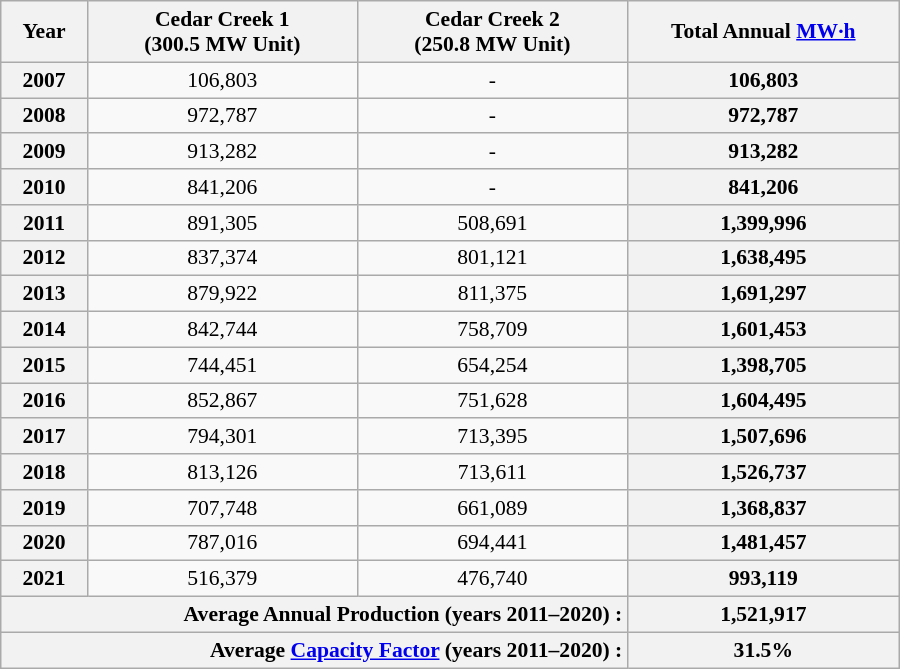<table class=wikitable style="text-align:center; font-size:0.9em; width:600px;">
<tr>
<th>Year</th>
<th>Cedar Creek 1<br>(300.5 MW Unit) </th>
<th>Cedar Creek 2<br>(250.8 MW Unit) </th>
<th>Total Annual <a href='#'>MW·h</a></th>
</tr>
<tr>
<th>2007</th>
<td>106,803</td>
<td>-</td>
<th>106,803</th>
</tr>
<tr>
<th>2008</th>
<td>972,787</td>
<td>-</td>
<th>972,787</th>
</tr>
<tr>
<th>2009</th>
<td>913,282</td>
<td>-</td>
<th>913,282</th>
</tr>
<tr>
<th>2010</th>
<td>841,206</td>
<td>-</td>
<th>841,206</th>
</tr>
<tr>
<th>2011</th>
<td>891,305</td>
<td>508,691</td>
<th>1,399,996</th>
</tr>
<tr>
<th>2012</th>
<td>837,374</td>
<td>801,121</td>
<th>1,638,495</th>
</tr>
<tr>
<th>2013</th>
<td>879,922</td>
<td>811,375</td>
<th>1,691,297</th>
</tr>
<tr>
<th>2014</th>
<td>842,744</td>
<td>758,709</td>
<th>1,601,453</th>
</tr>
<tr>
<th>2015</th>
<td>744,451</td>
<td>654,254</td>
<th>1,398,705</th>
</tr>
<tr>
<th>2016</th>
<td>852,867</td>
<td>751,628</td>
<th>1,604,495</th>
</tr>
<tr>
<th>2017</th>
<td>794,301</td>
<td>713,395</td>
<th>1,507,696</th>
</tr>
<tr>
<th>2018</th>
<td>813,126</td>
<td>713,611</td>
<th>1,526,737</th>
</tr>
<tr>
<th>2019</th>
<td>707,748</td>
<td>661,089</td>
<th>1,368,837</th>
</tr>
<tr>
<th>2020</th>
<td>787,016</td>
<td>694,441</td>
<th>1,481,457</th>
</tr>
<tr>
<th>2021</th>
<td>516,379</td>
<td>476,740</td>
<th>993,119</th>
</tr>
<tr>
<th colspan=3 style="text-align:right">Average Annual Production (years 2011–2020) :</th>
<th>1,521,917</th>
</tr>
<tr>
<th colspan=3 style="text-align:right">Average <a href='#'>Capacity Factor</a> (years 2011–2020) :</th>
<th>31.5%</th>
</tr>
</table>
